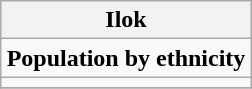<table class="wikitable" style="margin: 0.5em auto; text-align: center;">
<tr>
<th colspan="1">Ilok</th>
</tr>
<tr>
<td><strong>Population by ethnicity</strong></td>
</tr>
<tr>
<td></td>
</tr>
<tr>
</tr>
</table>
